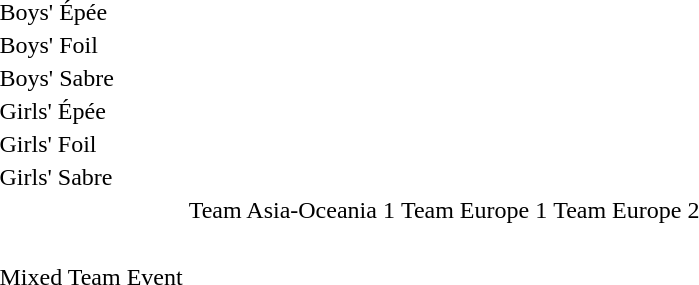<table>
<tr>
<td>Boys' Épée<br></td>
<td></td>
<td></td>
<td></td>
</tr>
<tr>
<td>Boys' Foil<br></td>
<td></td>
<td></td>
<td></td>
</tr>
<tr>
<td>Boys' Sabre<br></td>
<td></td>
<td></td>
<td></td>
</tr>
<tr>
<td>Girls' Épée<br></td>
<td></td>
<td></td>
<td></td>
</tr>
<tr>
<td>Girls' Foil<br></td>
<td></td>
<td></td>
<td></td>
</tr>
<tr>
<td>Girls' Sabre<br></td>
<td></td>
<td></td>
<td></td>
</tr>
<tr>
<td>Mixed Team Event<br></td>
<td>Team Asia-Oceania 1 <br>  <br>  <br>  <br> <br>  <br> </td>
<td>Team Europe 1 <br>  <br>  <br>  <br>  <br>  <br></td>
<td>Team Europe 2 <br>  <br>  <br>  <br>  <br>  <br> </td>
</tr>
</table>
